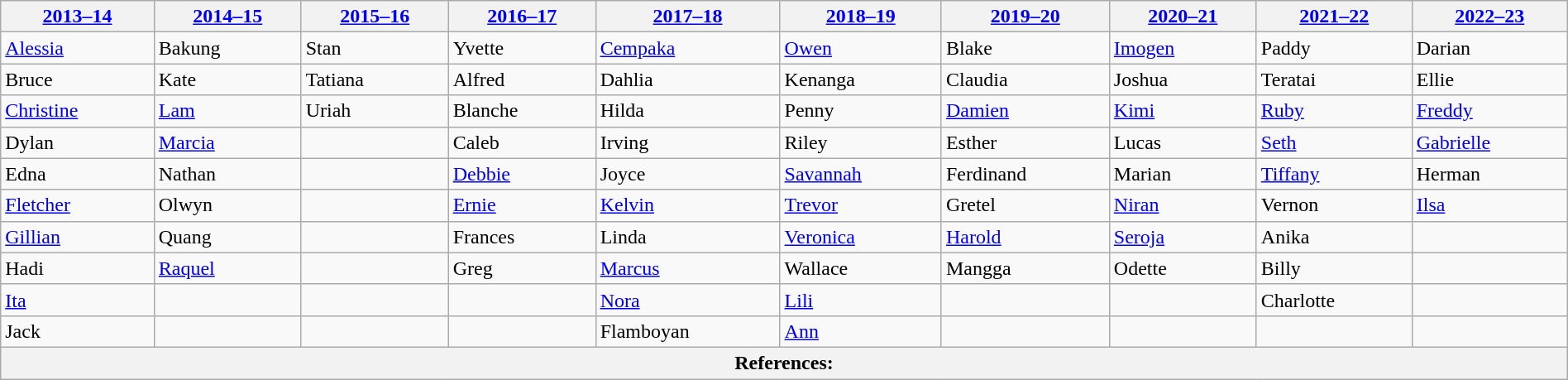<table class="wikitable" width="100%">
<tr>
<th><a href='#'>2013–14</a></th>
<th><a href='#'>2014–15</a></th>
<th><a href='#'>2015–16</a></th>
<th><a href='#'>2016–17</a></th>
<th><a href='#'>2017–18</a></th>
<th><a href='#'>2018–19</a></th>
<th><a href='#'>2019–20</a></th>
<th><a href='#'>2020–21</a></th>
<th><a href='#'>2021–22</a></th>
<th><a href='#'>2022–23</a></th>
</tr>
<tr>
<td><a href='#'>Alessia</a></td>
<td>Bakung</td>
<td>Stan</td>
<td>Yvette</td>
<td><a href='#'>Cempaka</a></td>
<td><a href='#'>Owen</a></td>
<td>Blake</td>
<td><a href='#'>Imogen</a></td>
<td>Paddy</td>
<td>Darian</td>
</tr>
<tr>
<td>Bruce</td>
<td>Kate</td>
<td>Tatiana</td>
<td>Alfred</td>
<td>Dahlia</td>
<td>Kenanga</td>
<td>Claudia</td>
<td>Joshua</td>
<td>Teratai</td>
<td>Ellie</td>
</tr>
<tr>
<td><a href='#'>Christine</a></td>
<td><a href='#'>Lam</a></td>
<td>Uriah</td>
<td>Blanche</td>
<td>Hilda</td>
<td>Penny</td>
<td><a href='#'>Damien</a></td>
<td><a href='#'>Kimi</a></td>
<td><a href='#'>Ruby</a></td>
<td><a href='#'>Freddy</a></td>
</tr>
<tr>
<td>Dylan</td>
<td><a href='#'>Marcia</a></td>
<td></td>
<td>Caleb</td>
<td>Irving</td>
<td>Riley</td>
<td>Esther</td>
<td>Lucas</td>
<td><a href='#'>Seth</a></td>
<td><a href='#'>Gabrielle</a></td>
</tr>
<tr>
<td>Edna</td>
<td>Nathan</td>
<td></td>
<td><a href='#'>Debbie</a></td>
<td>Joyce</td>
<td><a href='#'>Savannah</a></td>
<td>Ferdinand</td>
<td>Marian</td>
<td><a href='#'>Tiffany</a></td>
<td>Herman</td>
</tr>
<tr>
<td><a href='#'>Fletcher</a></td>
<td>Olwyn</td>
<td></td>
<td><a href='#'>Ernie</a></td>
<td><a href='#'>Kelvin</a></td>
<td><a href='#'>Trevor</a></td>
<td>Gretel</td>
<td><a href='#'>Niran</a></td>
<td>Vernon</td>
<td><a href='#'>Ilsa</a></td>
</tr>
<tr>
<td><a href='#'>Gillian</a></td>
<td>Quang</td>
<td></td>
<td>Frances</td>
<td>Linda</td>
<td><a href='#'>Veronica</a></td>
<td><a href='#'>Harold</a></td>
<td><a href='#'>Seroja</a></td>
<td>Anika</td>
<td></td>
</tr>
<tr>
<td>Hadi</td>
<td><a href='#'>Raquel</a></td>
<td></td>
<td>Greg</td>
<td><a href='#'>Marcus</a></td>
<td>Wallace</td>
<td>Mangga</td>
<td>Odette</td>
<td>Billy</td>
<td></td>
</tr>
<tr>
<td><a href='#'>Ita</a></td>
<td></td>
<td></td>
<td></td>
<td><a href='#'>Nora</a></td>
<td><a href='#'>Lili</a></td>
<td></td>
<td></td>
<td>Charlotte</td>
<td></td>
</tr>
<tr>
<td>Jack</td>
<td></td>
<td></td>
<td></td>
<td>Flamboyan</td>
<td><a href='#'>Ann</a></td>
<td></td>
<td></td>
<td></td>
<td></td>
</tr>
<tr>
<th colspan=10>References:</th>
</tr>
</table>
